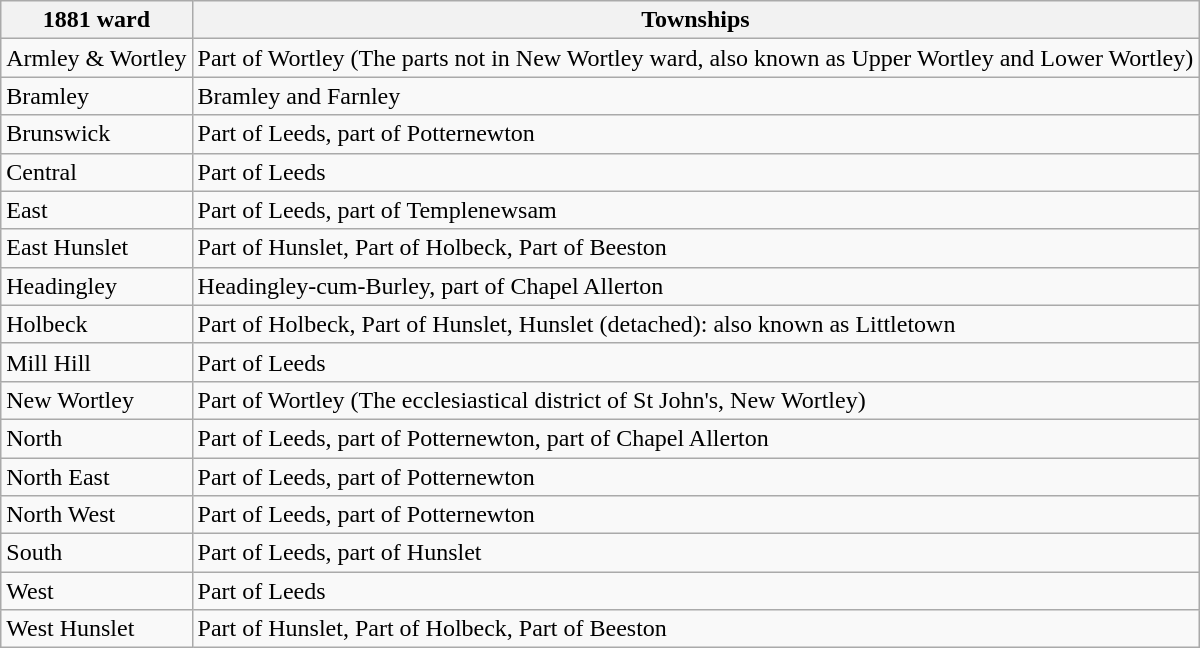<table class="wikitable">
<tr>
<th>1881 ward</th>
<th>Townships</th>
</tr>
<tr>
<td>Armley & Wortley</td>
<td>Part of Wortley (The parts not in New Wortley ward, also known as Upper Wortley and Lower Wortley)</td>
</tr>
<tr>
<td>Bramley</td>
<td>Bramley and Farnley</td>
</tr>
<tr>
<td>Brunswick</td>
<td>Part of Leeds, part of Potternewton</td>
</tr>
<tr>
<td>Central</td>
<td>Part of Leeds</td>
</tr>
<tr>
<td>East</td>
<td>Part of Leeds, part of Templenewsam</td>
</tr>
<tr>
<td>East Hunslet</td>
<td>Part of Hunslet, Part of Holbeck, Part of Beeston</td>
</tr>
<tr>
<td>Headingley</td>
<td>Headingley-cum-Burley, part of Chapel Allerton</td>
</tr>
<tr>
<td>Holbeck</td>
<td>Part of Holbeck, Part of Hunslet, Hunslet (detached): also known as Littletown</td>
</tr>
<tr>
<td>Mill Hill</td>
<td>Part of Leeds</td>
</tr>
<tr>
<td>New Wortley</td>
<td>Part of Wortley (The ecclesiastical district of St John's, New Wortley)</td>
</tr>
<tr>
<td>North</td>
<td>Part of Leeds, part of Potternewton, part of Chapel Allerton</td>
</tr>
<tr>
<td>North East</td>
<td>Part of Leeds, part of Potternewton</td>
</tr>
<tr>
<td>North West</td>
<td>Part of Leeds, part of Potternewton</td>
</tr>
<tr>
<td>South</td>
<td>Part of Leeds, part of Hunslet</td>
</tr>
<tr>
<td>West</td>
<td>Part of Leeds</td>
</tr>
<tr>
<td>West Hunslet</td>
<td>Part of Hunslet, Part of Holbeck, Part of Beeston</td>
</tr>
</table>
